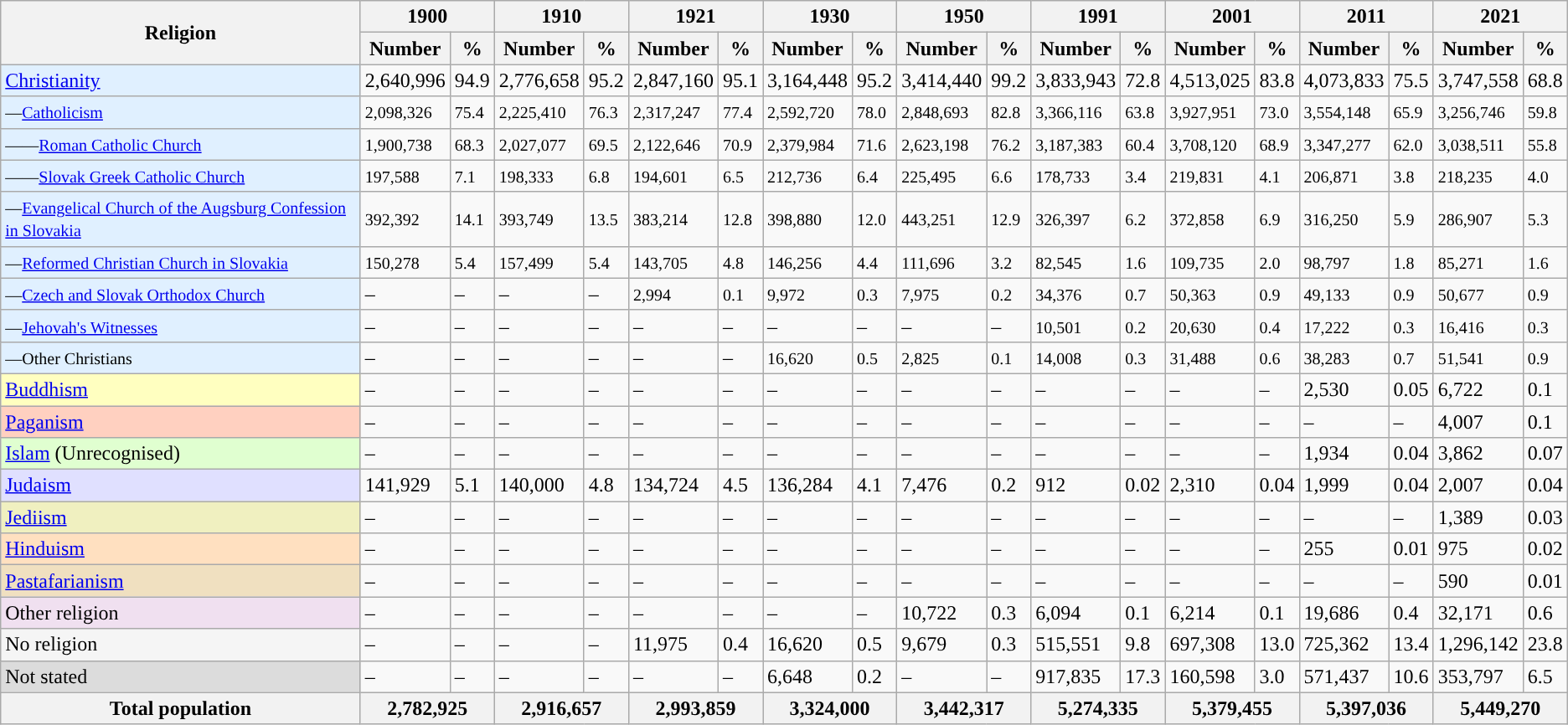<table class="wikitable">
<tr>
<th rowspan="2">Religion</th>
<th style="text-align:center;" colspan="2">1900</th>
<th style="text-align:center;" colspan="2">1910</th>
<th style="text-align:center;" colspan="2">1921</th>
<th style="text-align:center;" colspan="2">1930</th>
<th style="text-align:center;" colspan="2">1950</th>
<th style="text-align:center;" colspan="2">1991</th>
<th style="text-align:center;" colspan="2">2001</th>
<th style="text-align:center;" colspan="2">2011</th>
<th style="text-align:center;" colspan="2">2021</th>
</tr>
<tr>
<th>Number</th>
<th>%</th>
<th>Number</th>
<th>%</th>
<th>Number</th>
<th>%</th>
<th>Number</th>
<th>%</th>
<th>Number</th>
<th>%</th>
<th>Number</th>
<th>%</th>
<th>Number</th>
<th>%</th>
<th>Number</th>
<th>%</th>
<th>Number</th>
<th>%</th>
</tr>
<tr>
<td style="background:#E0F0FF;"><a href='#'>Christianity</a></td>
<td>2,640,996</td>
<td>94.9</td>
<td>2,776,658</td>
<td>95.2</td>
<td>2,847,160</td>
<td>95.1</td>
<td>3,164,448</td>
<td>95.2</td>
<td>3,414,440</td>
<td>99.2</td>
<td>3,833,943</td>
<td>72.8</td>
<td>4,513,025</td>
<td>83.8</td>
<td>4,073,833</td>
<td>75.5</td>
<td>3,747,558</td>
<td>68.8</td>
</tr>
<tr>
<td style="background:#E0F0FF;"><small>—<a href='#'>Catholicism</a></small></td>
<td><small>2,098,326</small></td>
<td><small>75.4</small></td>
<td><small>2,225,410</small></td>
<td><small>76.3</small></td>
<td><small>2,317,247</small></td>
<td><small>77.4</small></td>
<td><small>2,592,720</small></td>
<td><small>78.0</small></td>
<td><small>2,848,693</small></td>
<td><small>82.8</small></td>
<td><small>3,366,116</small></td>
<td><small>63.8</small></td>
<td><small>3,927,951</small></td>
<td><small>73.0</small></td>
<td><small>3,554,148</small></td>
<td><small>65.9</small></td>
<td><small>3,256,746</small></td>
<td><small>59.8</small></td>
</tr>
<tr>
<td style="background:#E0F0FF;"><small>——<a href='#'>Roman Catholic Church</a></small></td>
<td><small>1,900,738</small></td>
<td><small>68.3</small></td>
<td><small>2,027,077</small></td>
<td><small>69.5</small></td>
<td><small>2,122,646</small></td>
<td><small>70.9</small></td>
<td><small>2,379,984</small></td>
<td><small>71.6</small></td>
<td><small>2,623,198</small></td>
<td><small>76.2</small></td>
<td><small>3,187,383</small></td>
<td><small>60.4</small></td>
<td><small>3,708,120</small></td>
<td><small>68.9</small></td>
<td><small>3,347,277</small></td>
<td><small>62.0</small></td>
<td><small>3,038,511</small></td>
<td><small>55.8</small></td>
</tr>
<tr>
<td style="background:#E0F0FF;"><small>——<a href='#'>Slovak Greek Catholic Church</a></small></td>
<td><small>197,588</small></td>
<td><small>7.1</small></td>
<td><small>198,333</small></td>
<td><small>6.8</small></td>
<td><small>194,601</small></td>
<td><small>6.5</small></td>
<td><small>212,736</small></td>
<td><small>6.4</small></td>
<td><small>225,495</small></td>
<td><small>6.6</small></td>
<td><small>178,733</small></td>
<td><small>3.4</small></td>
<td><small>219,831</small></td>
<td><small>4.1</small></td>
<td><small>206,871</small></td>
<td><small>3.8</small></td>
<td><small>218,235</small></td>
<td><small>4.0</small></td>
</tr>
<tr>
<td style="background:#E0F0FF;"><small>—<a href='#'>Evangelical Church of the Augsburg Confession in Slovakia</a></small></td>
<td><small>392,392</small></td>
<td><small>14.1</small></td>
<td><small>393,749</small></td>
<td><small>13.5</small></td>
<td><small>383,214</small></td>
<td><small>12.8</small></td>
<td><small>398,880</small></td>
<td><small>12.0</small></td>
<td><small>443,251</small></td>
<td><small>12.9</small></td>
<td><small>326,397</small></td>
<td><small>6.2</small></td>
<td><small>372,858</small></td>
<td><small>6.9</small></td>
<td><small>316,250</small></td>
<td><small>5.9</small></td>
<td><small>286,907</small></td>
<td><small>5.3</small></td>
</tr>
<tr>
<td style="background:#E0F0FF;"><small>—<a href='#'>Reformed Christian Church in Slovakia</a></small></td>
<td><small>150,278</small></td>
<td><small>5.4</small></td>
<td><small>157,499</small></td>
<td><small>5.4</small></td>
<td><small>143,705</small></td>
<td><small>4.8</small></td>
<td><small>146,256</small></td>
<td><small>4.4</small></td>
<td><small>111,696</small></td>
<td><small>3.2</small></td>
<td><small>82,545</small></td>
<td><small>1.6</small></td>
<td><small>109,735</small></td>
<td><small>2.0</small></td>
<td><small>98,797</small></td>
<td><small>1.8</small></td>
<td><small>85,271</small></td>
<td><small>1.6</small></td>
</tr>
<tr>
<td style="background:#E0F0FF;"><small>—<a href='#'>Czech and Slovak Orthodox Church</a></small></td>
<td>–</td>
<td>–</td>
<td>–</td>
<td>–</td>
<td><small>2,994</small></td>
<td><small>0.1</small></td>
<td><small>9,972</small></td>
<td><small>0.3</small></td>
<td><small>7,975</small></td>
<td><small>0.2</small></td>
<td><small>34,376</small></td>
<td><small>0.7</small></td>
<td><small>50,363</small></td>
<td><small>0.9</small></td>
<td><small>49,133</small></td>
<td><small>0.9</small></td>
<td><small>50,677</small></td>
<td><small>0.9</small></td>
</tr>
<tr>
<td style="background:#E0F0FF;"><small>—<a href='#'>Jehovah's Witnesses</a></small></td>
<td>–</td>
<td>–</td>
<td>–</td>
<td>–</td>
<td>–</td>
<td>–</td>
<td>–</td>
<td>–</td>
<td>–</td>
<td>–</td>
<td><small>10,501</small></td>
<td><small>0.2</small></td>
<td><small>20,630</small></td>
<td><small>0.4</small></td>
<td><small>17,222</small></td>
<td><small>0.3</small></td>
<td><small>16,416</small></td>
<td><small>0.3</small></td>
</tr>
<tr>
<td style="background:#E0F0FF;"><small>—Other Christians</small></td>
<td>–</td>
<td>–</td>
<td>–</td>
<td>–</td>
<td>–</td>
<td>–</td>
<td><small>16,620</small></td>
<td><small>0.5</small></td>
<td><small>2,825</small></td>
<td><small>0.1</small></td>
<td><small>14,008</small></td>
<td><small>0.3</small></td>
<td><small>31,488</small></td>
<td><small>0.6</small></td>
<td><small>38,283</small></td>
<td><small>0.7</small></td>
<td><small>51,541</small></td>
<td><small>0.9</small></td>
</tr>
<tr>
<td style="background:#FFFFC0;"><a href='#'>Buddhism</a></td>
<td>–</td>
<td>–</td>
<td>–</td>
<td>–</td>
<td>–</td>
<td>–</td>
<td>–</td>
<td>–</td>
<td>–</td>
<td>–</td>
<td>–</td>
<td>–</td>
<td>–</td>
<td>–</td>
<td>2,530</td>
<td>0.05</td>
<td>6,722</td>
<td>0.1</td>
</tr>
<tr>
<td style="background:#FFD0C0;"><a href='#'>Paganism</a></td>
<td>–</td>
<td>–</td>
<td>–</td>
<td>–</td>
<td>–</td>
<td>–</td>
<td>–</td>
<td>–</td>
<td>–</td>
<td>–</td>
<td>–</td>
<td>–</td>
<td>–</td>
<td>–</td>
<td>–</td>
<td>–</td>
<td>4,007</td>
<td>0.1</td>
</tr>
<tr>
<td style="background:#E0FFD0;"><a href='#'>Islam</a> (Unrecognised)</td>
<td>–</td>
<td>–</td>
<td>–</td>
<td>–</td>
<td>–</td>
<td>–</td>
<td>–</td>
<td>–</td>
<td>–</td>
<td>–</td>
<td>–</td>
<td>–</td>
<td>–</td>
<td>–</td>
<td>1,934</td>
<td>0.04</td>
<td>3,862</td>
<td>0.07</td>
</tr>
<tr>
<td style="background:#E0E0FF;"><a href='#'>Judaism</a></td>
<td>141,929</td>
<td>5.1</td>
<td>140,000</td>
<td>4.8</td>
<td>134,724</td>
<td>4.5</td>
<td>136,284</td>
<td>4.1</td>
<td>7,476</td>
<td>0.2</td>
<td>912</td>
<td>0.02</td>
<td>2,310</td>
<td>0.04</td>
<td>1,999</td>
<td>0.04</td>
<td>2,007</td>
<td>0.04</td>
</tr>
<tr>
<td style="background:#F0F0C0;"><a href='#'>Jediism</a></td>
<td>–</td>
<td>–</td>
<td>–</td>
<td>–</td>
<td>–</td>
<td>–</td>
<td>–</td>
<td>–</td>
<td>–</td>
<td>–</td>
<td>–</td>
<td>–</td>
<td>–</td>
<td>–</td>
<td>–</td>
<td>–</td>
<td>1,389</td>
<td>0.03</td>
</tr>
<tr>
<td style="background:#FFE0C0;"><a href='#'>Hinduism</a></td>
<td>–</td>
<td>–</td>
<td>–</td>
<td>–</td>
<td>–</td>
<td>–</td>
<td>–</td>
<td>–</td>
<td>–</td>
<td>–</td>
<td>–</td>
<td>–</td>
<td>–</td>
<td>–</td>
<td>255</td>
<td>0.01</td>
<td>975</td>
<td>0.02</td>
</tr>
<tr>
<td style="background:#F0E0C0;"><a href='#'>Pastafarianism</a></td>
<td>–</td>
<td>–</td>
<td>–</td>
<td>–</td>
<td>–</td>
<td>–</td>
<td>–</td>
<td>–</td>
<td>–</td>
<td>–</td>
<td>–</td>
<td>–</td>
<td>–</td>
<td>–</td>
<td>–</td>
<td>–</td>
<td>590</td>
<td>0.01</td>
</tr>
<tr>
<td style="background:#F0E0F0;">Other religion</td>
<td>–</td>
<td>–</td>
<td>–</td>
<td>–</td>
<td>–</td>
<td>–</td>
<td>–</td>
<td>–</td>
<td>10,722</td>
<td>0.3</td>
<td>6,094</td>
<td>0.1</td>
<td>6,214</td>
<td>0.1</td>
<td>19,686</td>
<td>0.4</td>
<td>32,171</td>
<td>0.6</td>
</tr>
<tr>
<td style="background:#F5F5F5;">No religion</td>
<td>–</td>
<td>–</td>
<td>–</td>
<td>–</td>
<td>11,975</td>
<td>0.4</td>
<td>16,620</td>
<td>0.5</td>
<td>9,679</td>
<td>0.3</td>
<td>515,551</td>
<td>9.8</td>
<td>697,308</td>
<td>13.0</td>
<td>725,362</td>
<td>13.4</td>
<td>1,296,142</td>
<td>23.8</td>
</tr>
<tr>
<td style="background:#DCDCDC;">Not stated</td>
<td>–</td>
<td>–</td>
<td>–</td>
<td>–</td>
<td>–</td>
<td>–</td>
<td>6,648</td>
<td>0.2</td>
<td>–</td>
<td>–</td>
<td>917,835</td>
<td>17.3</td>
<td>160,598</td>
<td>3.0</td>
<td>571,437</td>
<td>10.6</td>
<td>353,797</td>
<td>6.5</td>
</tr>
<tr>
<th>Total population</th>
<th colspan="2">2,782,925</th>
<th colspan="2">2,916,657</th>
<th colspan="2">2,993,859</th>
<th colspan="2">3,324,000</th>
<th colspan="2">3,442,317</th>
<th colspan="2">5,274,335</th>
<th colspan="2">5,379,455</th>
<th colspan="2">5,397,036</th>
<th colspan="2">5,449,270</th>
</tr>
</table>
